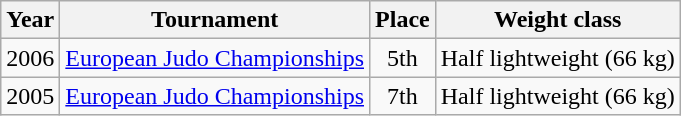<table class=wikitable>
<tr>
<th>Year</th>
<th>Tournament</th>
<th>Place</th>
<th>Weight class</th>
</tr>
<tr>
<td>2006</td>
<td><a href='#'>European Judo Championships</a></td>
<td align="center">5th</td>
<td>Half lightweight (66 kg)</td>
</tr>
<tr>
<td>2005</td>
<td><a href='#'>European Judo Championships</a></td>
<td align="center">7th</td>
<td>Half lightweight (66 kg)</td>
</tr>
</table>
